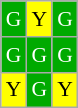<table class=wikitable style="font-size:90%;text-align:center;">
<tr>
<td style="background:#0a0;color:#fff;">G</td>
<td style="background:#ff0;color:#000;">Y</td>
<td style="background:#0a0;color:#fff;">G</td>
</tr>
<tr>
<td style="background:#0a0;color:#fff;">G</td>
<td style="background:#0a0;color:#fff;">G</td>
<td style="background:#0a0;color:#fff;">G</td>
</tr>
<tr>
<td style="background:#ff0;color:#000;">Y</td>
<td style="background:#0a0;color:#fff;">G</td>
<td style="background:#ff0;color:#000;">Y</td>
</tr>
</table>
